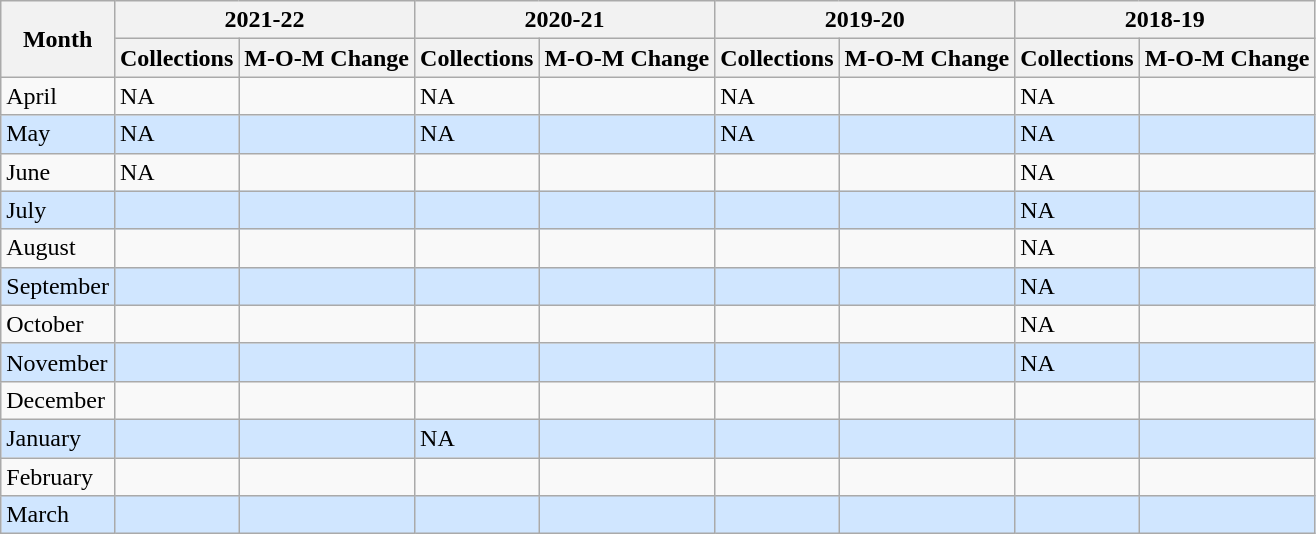<table class="wikitable sortable">
<tr>
<th rowspan="2">Month</th>
<th colspan=2>2021-22</th>
<th colspan=2>2020-21</th>
<th colspan=2>2019-20</th>
<th colspan=2>2018-19</th>
</tr>
<tr>
<th>Collections</th>
<th>M-O-M Change</th>
<th>Collections</th>
<th>M-O-M Change</th>
<th>Collections</th>
<th>M-O-M Change</th>
<th>Collections</th>
<th>M-O-M Change</th>
</tr>
<tr>
<td>April</td>
<td>NA</td>
<td></td>
<td>NA</td>
<td></td>
<td>NA</td>
<td></td>
<td>NA</td>
<td></td>
</tr>
<tr style="background:#D0E6FF">
<td>May</td>
<td>NA</td>
<td></td>
<td>NA</td>
<td></td>
<td>NA</td>
<td></td>
<td>NA</td>
<td></td>
</tr>
<tr>
<td>June</td>
<td>NA</td>
<td></td>
<td></td>
<td></td>
<td></td>
<td></td>
<td>NA</td>
<td></td>
</tr>
<tr style="background:#D0E6FF">
<td>July</td>
<td></td>
<td></td>
<td></td>
<td></td>
<td></td>
<td></td>
<td>NA</td>
<td></td>
</tr>
<tr>
<td>August</td>
<td></td>
<td></td>
<td></td>
<td></td>
<td></td>
<td></td>
<td>NA</td>
<td></td>
</tr>
<tr style="background:#D0E6FF">
<td>September</td>
<td></td>
<td></td>
<td></td>
<td></td>
<td></td>
<td></td>
<td>NA</td>
<td></td>
</tr>
<tr>
<td>October</td>
<td></td>
<td></td>
<td></td>
<td></td>
<td></td>
<td></td>
<td>NA</td>
<td></td>
</tr>
<tr style="background:#D0E6FF">
<td>November</td>
<td></td>
<td></td>
<td></td>
<td></td>
<td></td>
<td></td>
<td>NA</td>
<td></td>
</tr>
<tr>
<td>December</td>
<td></td>
<td></td>
<td></td>
<td></td>
<td></td>
<td></td>
<td></td>
<td></td>
</tr>
<tr style="background:#D0E6FF">
<td>January</td>
<td></td>
<td></td>
<td>NA</td>
<td></td>
<td></td>
<td></td>
<td></td>
<td></td>
</tr>
<tr>
<td>February</td>
<td></td>
<td></td>
<td></td>
<td></td>
<td></td>
<td></td>
<td></td>
<td></td>
</tr>
<tr style="background:#D0E6FF">
<td>March</td>
<td></td>
<td></td>
<td></td>
<td></td>
<td></td>
<td></td>
<td></td>
<td></td>
</tr>
</table>
